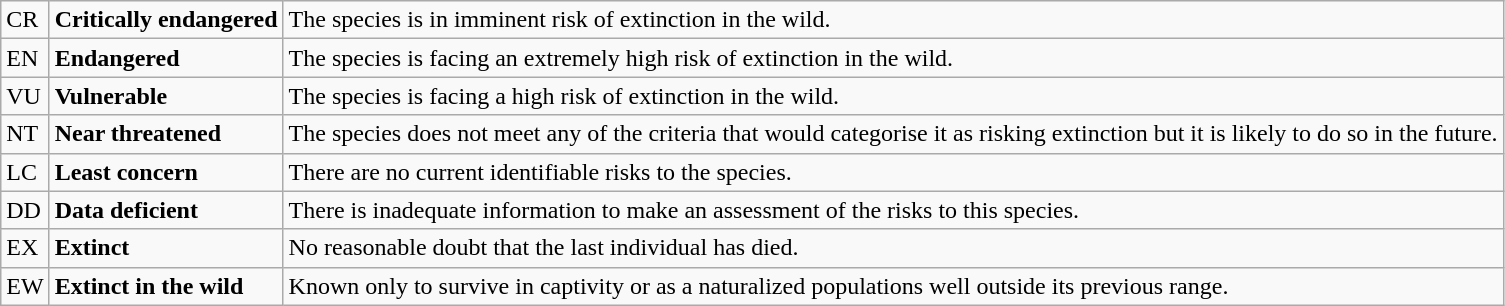<table class="wikitable" style="text-align:left">
<tr>
<td>CR</td>
<td><strong>Critically endangered</strong></td>
<td>The species is in imminent risk of extinction in the wild.</td>
</tr>
<tr>
<td>EN</td>
<td><strong>Endangered</strong></td>
<td>The species is facing an extremely high risk of extinction in the wild.</td>
</tr>
<tr>
<td>VU</td>
<td><strong>Vulnerable</strong></td>
<td>The species is facing a high risk of extinction in the wild.</td>
</tr>
<tr>
<td>NT</td>
<td><strong>Near threatened</strong></td>
<td>The species does not meet any of the criteria that would categorise it as risking extinction but it is likely to do so in the future.</td>
</tr>
<tr>
<td>LC</td>
<td><strong>Least concern</strong></td>
<td>There are no current identifiable risks to the species.</td>
</tr>
<tr>
<td>DD</td>
<td><strong>Data deficient</strong></td>
<td>There is inadequate information to make an assessment of the risks to this species.</td>
</tr>
<tr>
<td>EX</td>
<td><strong>Extinct</strong></td>
<td>No reasonable doubt that the last individual has died.</td>
</tr>
<tr>
<td>EW</td>
<td><strong>Extinct in the wild</strong></td>
<td>Known only to survive in captivity or as a naturalized populations well outside its previous range.</td>
</tr>
</table>
